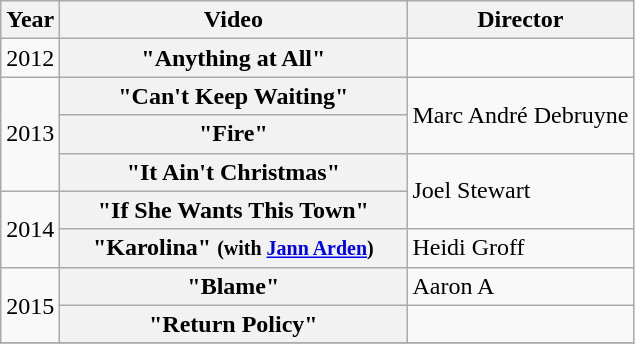<table class="wikitable plainrowheaders">
<tr>
<th>Year</th>
<th style="width:14em;">Video</th>
<th>Director</th>
</tr>
<tr>
<td>2012</td>
<th scope="row">"Anything at All"</th>
<td></td>
</tr>
<tr>
<td rowspan="3">2013</td>
<th scope="row">"Can't Keep Waiting"</th>
<td rowspan="2">Marc André Debruyne</td>
</tr>
<tr>
<th scope="row">"Fire"</th>
</tr>
<tr>
<th scope="row">"It Ain't Christmas"</th>
<td rowspan="2">Joel Stewart</td>
</tr>
<tr>
<td rowspan="2">2014</td>
<th scope="row">"If She Wants This Town"</th>
</tr>
<tr>
<th scope="row">"Karolina" <small>(with <a href='#'>Jann Arden</a>)</small></th>
<td>Heidi Groff</td>
</tr>
<tr>
<td rowspan="2">2015</td>
<th scope="row">"Blame"</th>
<td>Aaron A</td>
</tr>
<tr>
<th scope="row">"Return Policy"</th>
<td></td>
</tr>
<tr>
</tr>
</table>
